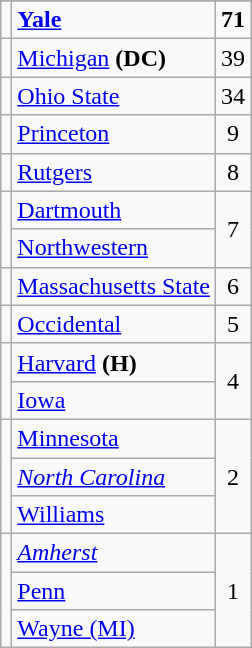<table class="wikitable sortable" style="text-align:center">
<tr>
</tr>
<tr>
<td></td>
<td align=left><strong><a href='#'>Yale</a></strong></td>
<td><strong>71</strong></td>
</tr>
<tr>
<td></td>
<td align=left><a href='#'>Michigan</a> <strong>(DC)</strong></td>
<td>39</td>
</tr>
<tr>
<td></td>
<td align=left><a href='#'>Ohio State</a></td>
<td>34</td>
</tr>
<tr>
<td></td>
<td align=left><a href='#'>Princeton</a></td>
<td>9</td>
</tr>
<tr>
<td></td>
<td align=left><a href='#'>Rutgers</a></td>
<td>8</td>
</tr>
<tr>
<td rowspan=2></td>
<td align=left><a href='#'>Dartmouth</a></td>
<td rowspan=2>7</td>
</tr>
<tr>
<td align=left><a href='#'>Northwestern</a></td>
</tr>
<tr>
<td></td>
<td align=left><a href='#'>Massachusetts State</a></td>
<td>6</td>
</tr>
<tr>
<td></td>
<td align=left><a href='#'>Occidental</a></td>
<td>5</td>
</tr>
<tr>
<td rowspan=2></td>
<td align=left><a href='#'>Harvard</a> <strong>(H)</strong></td>
<td rowspan=2>4</td>
</tr>
<tr>
<td align=left><a href='#'>Iowa</a></td>
</tr>
<tr>
<td rowspan=3></td>
<td align=left><a href='#'>Minnesota</a></td>
<td rowspan=3>2</td>
</tr>
<tr>
<td align=left><em><a href='#'>North Carolina</a></em></td>
</tr>
<tr>
<td align=left><a href='#'>Williams</a></td>
</tr>
<tr>
<td rowspan=3></td>
<td align=left><em><a href='#'>Amherst</a></em></td>
<td rowspan=3>1</td>
</tr>
<tr>
<td align=left><a href='#'>Penn</a></td>
</tr>
<tr>
<td align=left><a href='#'>Wayne (MI)</a></td>
</tr>
</table>
